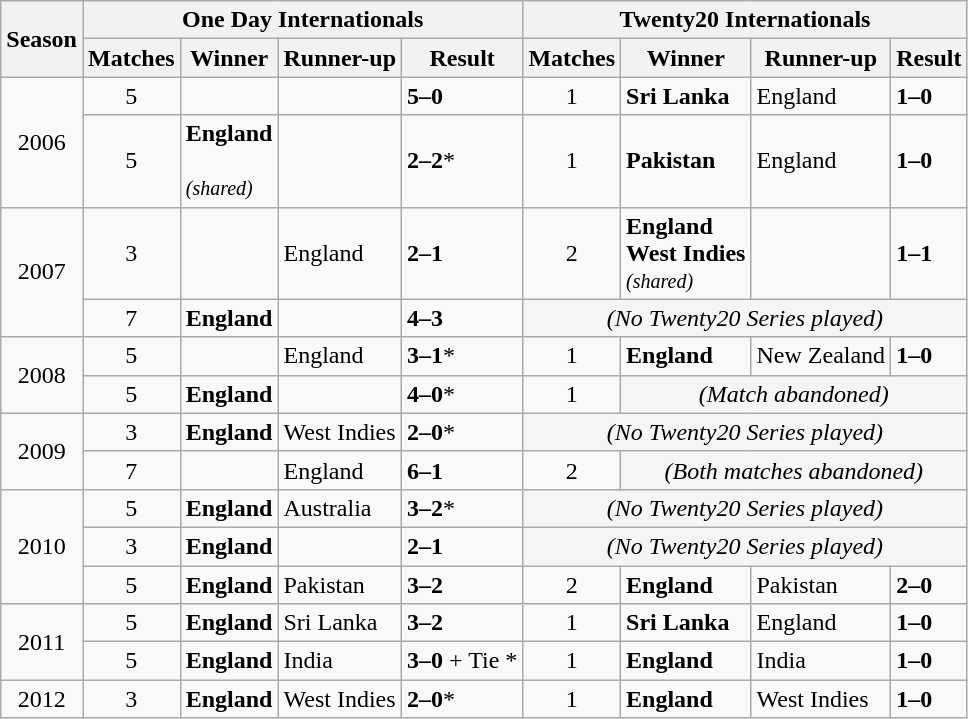<table class="wikitable" >
<tr>
<th rowspan=2>Season</th>
<th colspan=4>One Day Internationals</th>
<th colspan=4>Twenty20 Internationals</th>
</tr>
<tr>
<th>Matches</th>
<th>Winner</th>
<th>Runner-up</th>
<th>Result</th>
<th>Matches</th>
<th>Winner</th>
<th>Runner-up</th>
<th>Result</th>
</tr>
<tr>
<td align=center rowspan=2>2006</td>
<td align=center>5</td>
<td><strong></strong></td>
<td></td>
<td><strong>5–0</strong></td>
<td align=center>1</td>
<td> <strong>Sri Lanka</strong></td>
<td> England</td>
<td><strong>1–0</strong></td>
</tr>
<tr>
<td align=center>5</td>
<td align=left> <strong>England</strong><br><strong></strong><br><small><em>(shared)</em></small></td>
<td></td>
<td><strong>2–2</strong>*</td>
<td align=center>1</td>
<td> <strong>Pakistan</strong></td>
<td> England</td>
<td><strong>1–0</strong></td>
</tr>
<tr>
<td align=center rowspan=2>2007</td>
<td align=center>3</td>
<td align=left><strong></strong></td>
<td> England</td>
<td><strong>2–1</strong></td>
<td align=center>2</td>
<td> <strong>England</strong><br> <strong>West Indies</strong><br><small><em>(shared)</em></small></td>
<td></td>
<td><strong>1–1</strong></td>
</tr>
<tr>
<td align=center>7</td>
<td align=left> <strong>England</strong></td>
<td></td>
<td><strong>4–3</strong></td>
<td colspan=4 align="center" bgcolor="#F5F5F5"><em>(No Twenty20 Series played)</em></td>
</tr>
<tr>
<td align=center rowspan=2>2008</td>
<td align=center>5</td>
<td align=left><strong></strong></td>
<td> England</td>
<td><strong>3–1</strong>*</td>
<td align=center>1</td>
<td> <strong>England</strong></td>
<td> New Zealand</td>
<td><strong>1–0</strong></td>
</tr>
<tr>
<td align=center>5</td>
<td align=left> <strong>England</strong></td>
<td></td>
<td><strong>4–0</strong>*</td>
<td align=center>1</td>
<td colspan=3 align="center" bgcolor="#F5F5F5"><em>(Match abandoned)</em></td>
</tr>
<tr>
<td align=center rowspan=2>2009</td>
<td align=center>3</td>
<td align=left> <strong>England</strong></td>
<td> West Indies</td>
<td><strong>2–0</strong>*</td>
<td colspan=4 align="center" bgcolor="#F5F5F5"><em>(No Twenty20 Series played)</em></td>
</tr>
<tr>
<td align=center>7</td>
<td align=left><strong></strong></td>
<td> England</td>
<td><strong>6–1</strong></td>
<td align=center>2</td>
<td colspan=3 align="center" bgcolor="#F5F5F5"><em>(Both matches abandoned)</em></td>
</tr>
<tr>
<td align=center rowspan=3>2010</td>
<td align=center>5</td>
<td align=left> <strong>England</strong></td>
<td> Australia</td>
<td><strong>3–2</strong>*</td>
<td colspan=4 align="center" bgcolor="#F5F5F5"><em>(No Twenty20 Series played)</em></td>
</tr>
<tr>
<td align=center>3</td>
<td align=left> <strong>England</strong></td>
<td></td>
<td><strong>2–1</strong></td>
<td colspan=4 align="center" bgcolor="#F5F5F5"><em>(No Twenty20 Series played)</em></td>
</tr>
<tr>
<td align=center>5</td>
<td align=left> <strong>England</strong></td>
<td> Pakistan</td>
<td><strong>3–2</strong></td>
<td align=center>2</td>
<td> <strong>England</strong></td>
<td> Pakistan</td>
<td><strong>2–0</strong></td>
</tr>
<tr>
<td align=center rowspan=2>2011</td>
<td align=center>5</td>
<td align=left> <strong>England</strong></td>
<td> Sri Lanka</td>
<td><strong>3–2</strong></td>
<td align=center>1</td>
<td> <strong>Sri Lanka</strong></td>
<td> England</td>
<td><strong>1–0</strong></td>
</tr>
<tr>
<td align=center>5</td>
<td align=left> <strong>England</strong></td>
<td> India</td>
<td><strong>3–0</strong> + Tie *</td>
<td align=center>1</td>
<td> <strong>England</strong></td>
<td> India</td>
<td><strong>1–0</strong></td>
</tr>
<tr>
<td align=center>2012</td>
<td align=center>3</td>
<td align=left> <strong>England</strong></td>
<td> West Indies</td>
<td><strong>2–0</strong>*</td>
<td align=center>1</td>
<td> <strong>England</strong></td>
<td> West Indies</td>
<td><strong>1–0</strong></td>
</tr>
</table>
